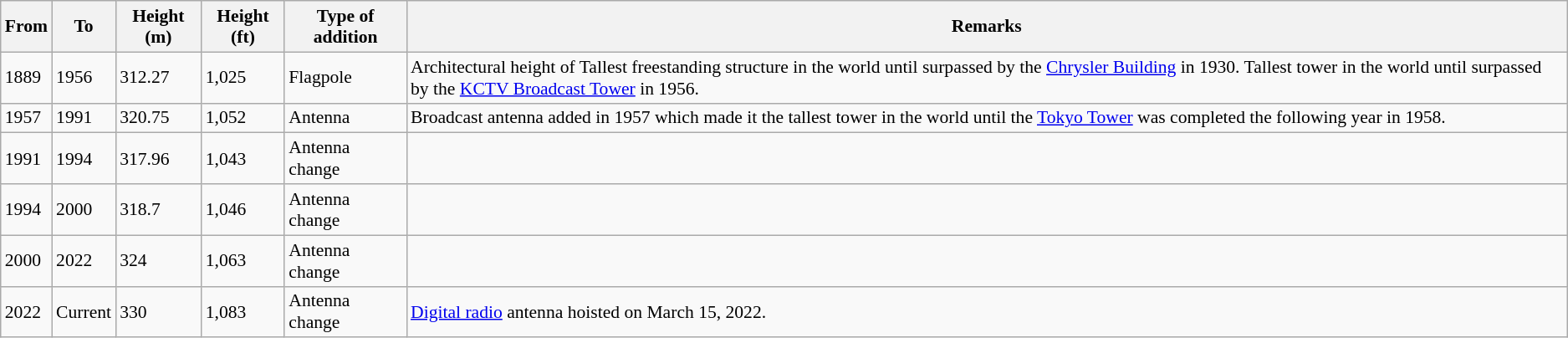<table class="wikitable sortable" style="font-size: 90%;">
<tr>
<th>From</th>
<th>To</th>
<th>Height (m)</th>
<th>Height (ft)</th>
<th>Type of addition</th>
<th>Remarks</th>
</tr>
<tr>
<td>1889</td>
<td>1956</td>
<td>312.27</td>
<td>1,025</td>
<td>Flagpole</td>
<td>Architectural height of  Tallest freestanding structure in the world until surpassed by the <a href='#'>Chrysler Building</a> in 1930. Tallest tower in the world until surpassed by the <a href='#'>KCTV Broadcast Tower</a> in 1956.</td>
</tr>
<tr>
<td>1957</td>
<td>1991</td>
<td>320.75</td>
<td>1,052</td>
<td>Antenna</td>
<td>Broadcast antenna added in 1957 which made it the tallest tower in the world until the <a href='#'>Tokyo Tower</a> was completed the following year in 1958.</td>
</tr>
<tr>
<td>1991</td>
<td>1994</td>
<td>317.96</td>
<td>1,043</td>
<td>Antenna change</td>
<td></td>
</tr>
<tr>
<td>1994</td>
<td>2000</td>
<td>318.7</td>
<td>1,046</td>
<td>Antenna change</td>
<td></td>
</tr>
<tr>
<td>2000</td>
<td>2022</td>
<td>324</td>
<td>1,063</td>
<td>Antenna change</td>
<td></td>
</tr>
<tr>
<td>2022</td>
<td>Current</td>
<td>330</td>
<td>1,083</td>
<td>Antenna change</td>
<td><a href='#'>Digital radio</a> antenna hoisted on March 15, 2022.</td>
</tr>
</table>
